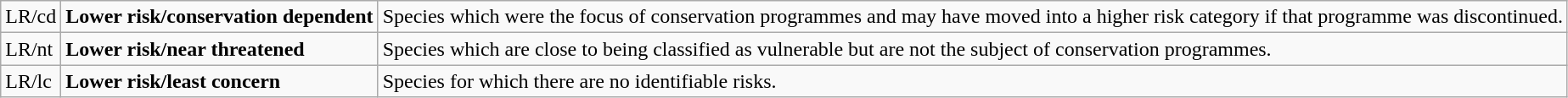<table class="wikitable" style="text-align:left">
<tr>
<td>LR/cd</td>
<td><strong>Lower risk/conservation dependent</strong></td>
<td>Species which were the focus of conservation programmes and may have moved into a higher risk category if that programme was discontinued.</td>
</tr>
<tr>
<td>LR/nt</td>
<td><strong>Lower risk/near threatened</strong></td>
<td>Species which are close to being classified as vulnerable but are not the subject of conservation programmes.</td>
</tr>
<tr>
<td>LR/lc</td>
<td><strong>Lower risk/least concern</strong></td>
<td>Species for which there are no identifiable risks.</td>
</tr>
</table>
